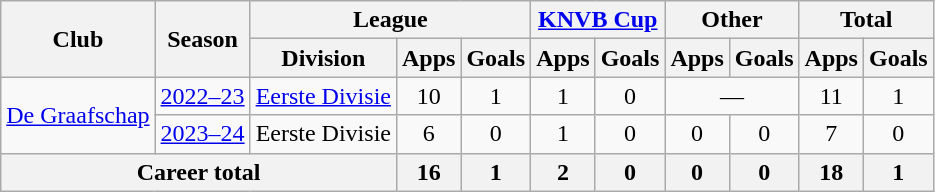<table class="wikitable" style="text-align:center">
<tr>
<th rowspan="2">Club</th>
<th rowspan="2">Season</th>
<th colspan="3">League</th>
<th colspan="2"><a href='#'>KNVB Cup</a></th>
<th colspan="2">Other</th>
<th colspan="2">Total</th>
</tr>
<tr>
<th>Division</th>
<th>Apps</th>
<th>Goals</th>
<th>Apps</th>
<th>Goals</th>
<th>Apps</th>
<th>Goals</th>
<th>Apps</th>
<th>Goals</th>
</tr>
<tr>
<td rowspan="2"><a href='#'>De Graafschap</a></td>
<td><a href='#'>2022–23</a></td>
<td><a href='#'>Eerste Divisie</a></td>
<td>10</td>
<td>1</td>
<td>1</td>
<td>0</td>
<td colspan="2">—</td>
<td>11</td>
<td>1</td>
</tr>
<tr>
<td><a href='#'>2023–24</a></td>
<td>Eerste Divisie</td>
<td>6</td>
<td>0</td>
<td>1</td>
<td>0</td>
<td>0</td>
<td>0</td>
<td>7</td>
<td>0</td>
</tr>
<tr>
<th colspan="3">Career total</th>
<th>16</th>
<th>1</th>
<th>2</th>
<th>0</th>
<th>0</th>
<th>0</th>
<th>18</th>
<th>1</th>
</tr>
</table>
